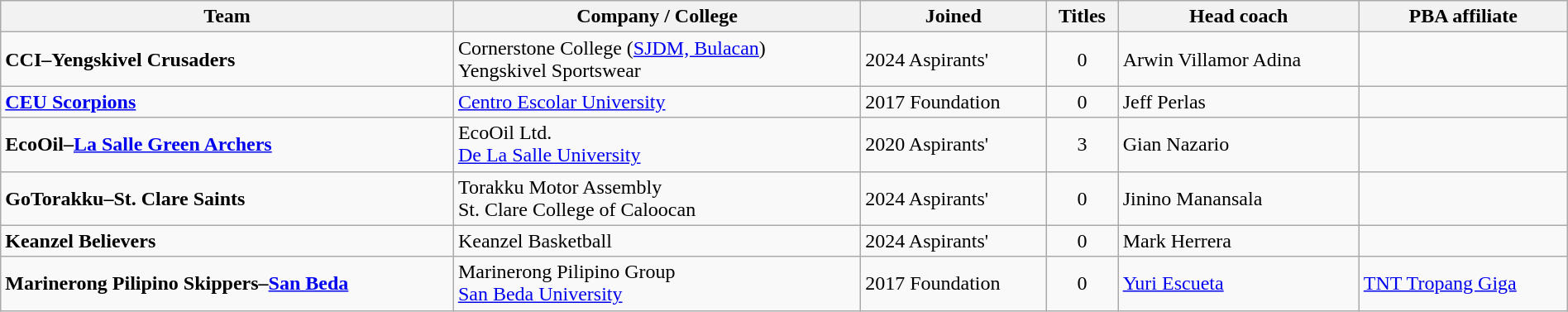<table class="wikitable" style="width:100%; text-align:left">
<tr>
<th>Team</th>
<th>Company / College</th>
<th>Joined</th>
<th>Titles</th>
<th>Head coach</th>
<th>PBA affiliate</th>
</tr>
<tr>
<td><strong>CCI–Yengskivel Crusaders</strong></td>
<td>Cornerstone College (<a href='#'>SJDM, Bulacan</a>) <br> Yengskivel Sportswear</td>
<td>2024 Aspirants'</td>
<td align=center>0</td>
<td>Arwin Villamor Adina</td>
<td></td>
</tr>
<tr>
<td><strong><a href='#'>CEU Scorpions</a></strong></td>
<td><a href='#'>Centro Escolar University</a></td>
<td>2017 Foundation</td>
<td align=center>0</td>
<td>Jeff Perlas</td>
<td></td>
</tr>
<tr>
<td><strong>EcoOil–<a href='#'>La Salle Green Archers</a></strong></td>
<td>EcoOil Ltd. <br> <a href='#'>De La Salle University</a></td>
<td>2020 Aspirants'</td>
<td align=center>3</td>
<td>Gian Nazario</td>
<td></td>
</tr>
<tr>
<td><strong>GoTorakku–St. Clare Saints</strong></td>
<td>Torakku Motor Assembly <br> St. Clare College of Caloocan</td>
<td>2024 Aspirants'</td>
<td align=center>0</td>
<td>Jinino Manansala</td>
<td></td>
</tr>
<tr>
<td><strong>Keanzel Believers</strong></td>
<td>Keanzel Basketball</td>
<td>2024 Aspirants'</td>
<td align=center>0</td>
<td>Mark Herrera</td>
<td></td>
</tr>
<tr>
<td><strong>Marinerong Pilipino Skippers–<a href='#'>San Beda</a></strong></td>
<td>Marinerong Pilipino Group <br> <a href='#'>San Beda University</a></td>
<td>2017 Foundation</td>
<td align=center>0</td>
<td><a href='#'>Yuri Escueta</a></td>
<td><a href='#'>TNT Tropang Giga</a></td>
</tr>
</table>
